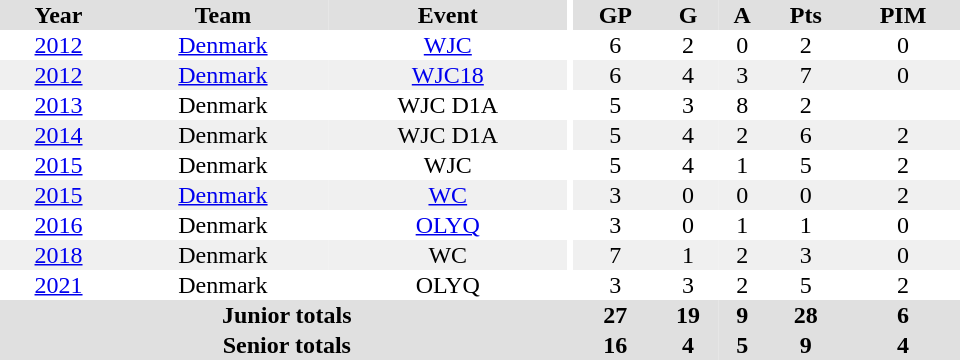<table border="0" cellpadding="1" cellspacing="0" ID="Table3" style="text-align:center; width:40em">
<tr bgcolor="#e0e0e0">
<th>Year</th>
<th>Team</th>
<th>Event</th>
<th rowspan="102" bgcolor="#ffffff"></th>
<th>GP</th>
<th>G</th>
<th>A</th>
<th>Pts</th>
<th>PIM</th>
</tr>
<tr>
<td><a href='#'>2012</a></td>
<td><a href='#'>Denmark</a></td>
<td><a href='#'>WJC</a></td>
<td>6</td>
<td>2</td>
<td>0</td>
<td>2</td>
<td>0</td>
</tr>
<tr bgcolor="#f0f0f0">
<td><a href='#'>2012</a></td>
<td><a href='#'>Denmark</a></td>
<td><a href='#'>WJC18</a></td>
<td>6</td>
<td>4</td>
<td>3</td>
<td>7</td>
<td>0</td>
</tr>
<tr>
<td><a href='#'>2013</a></td>
<td>Denmark</td>
<td>WJC D1A</td>
<td 5>5</td>
<td>3</td>
<td>8</td>
<td>2</td>
</tr>
<tr bgcolor="#f0f0f0">
<td><a href='#'>2014</a></td>
<td>Denmark</td>
<td>WJC D1A</td>
<td>5</td>
<td>4</td>
<td>2</td>
<td>6</td>
<td>2</td>
</tr>
<tr>
<td><a href='#'>2015</a></td>
<td>Denmark</td>
<td>WJC</td>
<td>5</td>
<td>4</td>
<td>1</td>
<td>5</td>
<td>2</td>
</tr>
<tr bgcolor="#f0f0f0">
<td><a href='#'>2015</a></td>
<td><a href='#'>Denmark</a></td>
<td><a href='#'>WC</a></td>
<td>3</td>
<td>0</td>
<td>0</td>
<td>0</td>
<td>2</td>
</tr>
<tr>
<td><a href='#'>2016</a></td>
<td>Denmark</td>
<td><a href='#'>OLYQ</a></td>
<td>3</td>
<td>0</td>
<td>1</td>
<td>1</td>
<td>0</td>
</tr>
<tr bgcolor="#f0f0f0">
<td><a href='#'>2018</a></td>
<td>Denmark</td>
<td>WC</td>
<td>7</td>
<td>1</td>
<td>2</td>
<td>3</td>
<td>0</td>
</tr>
<tr>
<td><a href='#'>2021</a></td>
<td>Denmark</td>
<td>OLYQ</td>
<td>3</td>
<td>3</td>
<td>2</td>
<td>5</td>
<td>2</td>
</tr>
<tr bgcolor="#e0e0e0">
<th colspan="4">Junior totals</th>
<th>27</th>
<th>19</th>
<th>9</th>
<th>28</th>
<th>6</th>
</tr>
<tr bgcolor="#e0e0e0">
<th colspan="4">Senior totals</th>
<th>16</th>
<th>4</th>
<th>5</th>
<th>9</th>
<th>4</th>
</tr>
</table>
